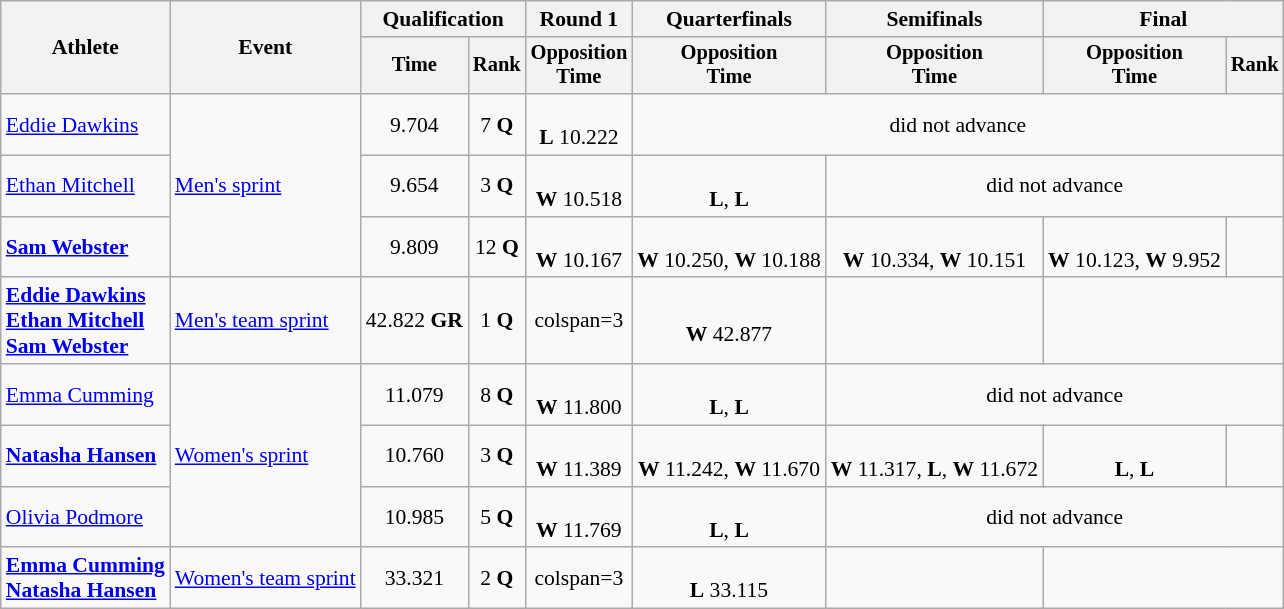<table class="wikitable" style="font-size:90%;text-align:center;">
<tr>
<th rowspan=2>Athlete</th>
<th rowspan=2>Event</th>
<th colspan=2>Qualification</th>
<th>Round 1</th>
<th>Quarterfinals</th>
<th>Semifinals</th>
<th colspan=2>Final</th>
</tr>
<tr style="font-size:95%">
<th>Time</th>
<th>Rank</th>
<th>Opposition<br>Time</th>
<th>Opposition<br>Time</th>
<th>Opposition<br>Time</th>
<th>Opposition<br>Time</th>
<th>Rank</th>
</tr>
<tr>
<td style="text-align:left;"><a href='#'>Eddie Dawkins</a></td>
<td style="text-align:left;" rowspan=3><a href='#'>Men's sprint</a></td>
<td>9.704</td>
<td>7 <strong>Q</strong></td>
<td><br><strong>L</strong> 10.222</td>
<td colspan=4>did not advance</td>
</tr>
<tr>
<td style="text-align:left;"><a href='#'>Ethan Mitchell</a></td>
<td>9.654</td>
<td>3 <strong>Q</strong></td>
<td><br><strong>W</strong> 10.518</td>
<td><br><strong>L</strong>, <strong>L</strong></td>
<td colspan=3>did not advance</td>
</tr>
<tr>
<td style="text-align:left;"><strong><a href='#'>Sam Webster</a></strong></td>
<td>9.809</td>
<td>12 <strong>Q</strong></td>
<td><br><strong>W</strong> 10.167</td>
<td><br><strong>W</strong> 10.250, <strong>W</strong> 10.188</td>
<td><br><strong>W</strong> 10.334, <strong>W</strong> 10.151</td>
<td><br><strong>W</strong> 10.123, <strong>W</strong> 9.952</td>
<td></td>
</tr>
<tr>
<td style="text-align:left;"><strong><a href='#'>Eddie Dawkins</a></strong><br><strong><a href='#'>Ethan Mitchell</a></strong><br><strong><a href='#'>Sam Webster</a></strong></td>
<td style="text-align:left;"><a href='#'>Men's team sprint</a></td>
<td>42.822 <strong>GR</strong></td>
<td>1 <strong>Q</strong></td>
<td>colspan=3 </td>
<td><br><strong>W</strong> 42.877</td>
<td></td>
</tr>
<tr align=center>
<td style="text-align:left;"><a href='#'>Emma Cumming</a></td>
<td style="text-align:left;" rowspan=3><a href='#'>Women's sprint</a></td>
<td>11.079</td>
<td>8 <strong>Q</strong></td>
<td><br><strong>W</strong> 11.800</td>
<td><br><strong>L</strong>, <strong>L</strong></td>
<td colspan=3>did not advance</td>
</tr>
<tr>
<td style="text-align:left;"><strong><a href='#'>Natasha Hansen</a></strong></td>
<td>10.760</td>
<td>3 <strong>Q</strong></td>
<td><br><strong>W</strong> 11.389</td>
<td><br><strong>W</strong> 11.242, <strong>W</strong> 11.670</td>
<td><br><strong>W</strong> 11.317, <strong>L</strong>, <strong>W</strong> 11.672</td>
<td><br><strong>L</strong>, <strong>L</strong></td>
<td></td>
</tr>
<tr>
<td style="text-align:left;"><a href='#'>Olivia Podmore</a></td>
<td>10.985</td>
<td>5 <strong>Q</strong></td>
<td><br><strong>W</strong> 11.769</td>
<td><br><strong>L</strong>, <strong>L</strong></td>
<td colspan=3>did not advance</td>
</tr>
<tr>
<td style="text-align:left;"><strong><a href='#'>Emma Cumming</a></strong><br><strong><a href='#'>Natasha Hansen</a></strong></td>
<td style="text-align:left;"><a href='#'>Women's team sprint</a></td>
<td>33.321</td>
<td>2 <strong>Q</strong></td>
<td>colspan=3 </td>
<td><br><strong>L</strong> 33.115</td>
<td></td>
</tr>
</table>
